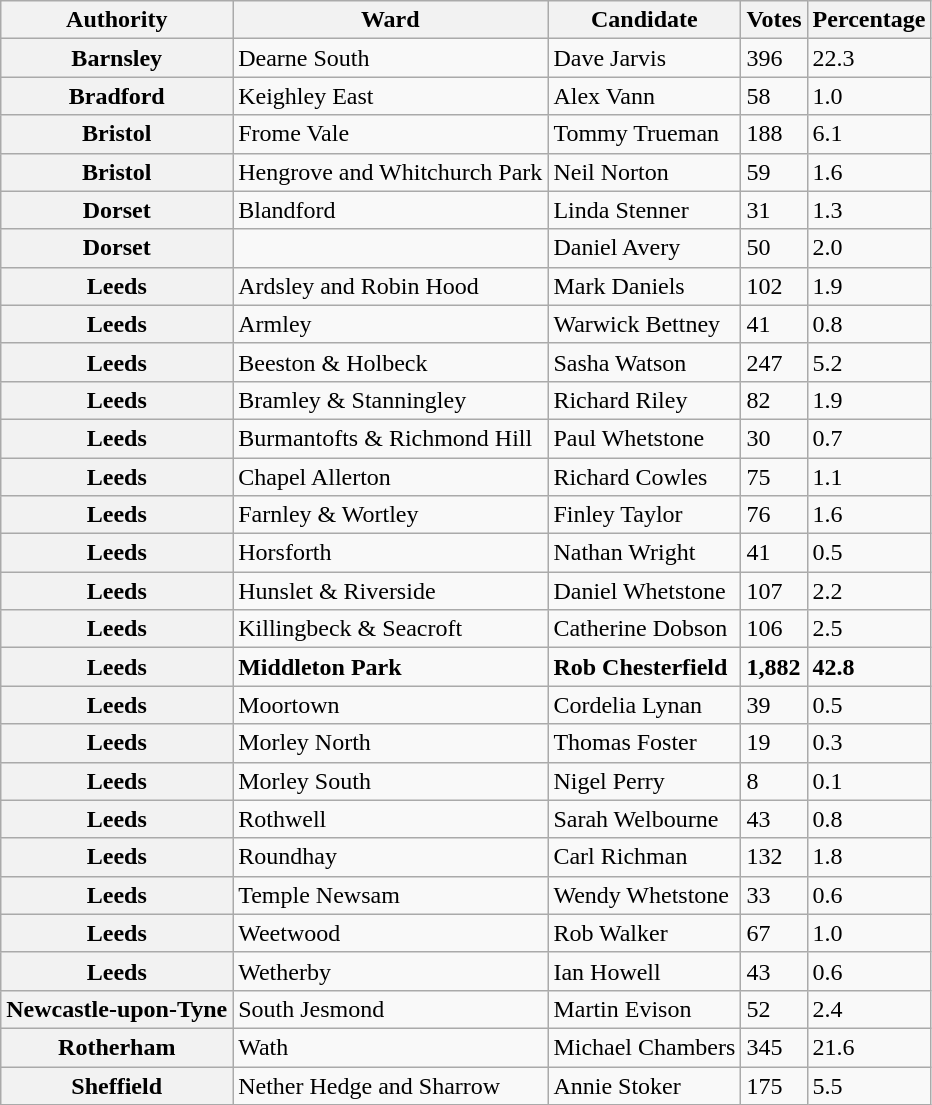<table class="wikitable sortable">
<tr>
<th>Authority</th>
<th>Ward</th>
<th>Candidate</th>
<th>Votes</th>
<th>Percentage</th>
</tr>
<tr>
<th><strong>Barnsley</strong></th>
<td>Dearne South</td>
<td>Dave Jarvis</td>
<td>396</td>
<td>22.3</td>
</tr>
<tr>
<th><strong>Bradford</strong></th>
<td>Keighley East</td>
<td>Alex Vann</td>
<td>58</td>
<td>1.0</td>
</tr>
<tr>
<th><strong>Bristol</strong></th>
<td>Frome Vale</td>
<td>Tommy Trueman</td>
<td>188</td>
<td>6.1</td>
</tr>
<tr>
<th><strong>Bristol</strong></th>
<td>Hengrove and Whitchurch Park</td>
<td>Neil Norton</td>
<td>59</td>
<td>1.6</td>
</tr>
<tr>
<th><strong>Dorset</strong></th>
<td>Blandford</td>
<td>Linda Stenner</td>
<td>31</td>
<td>1.3</td>
</tr>
<tr>
<th><strong>Dorset</strong></th>
<td></td>
<td>Daniel Avery</td>
<td>50</td>
<td>2.0</td>
</tr>
<tr>
<th><strong>Leeds</strong></th>
<td>Ardsley and Robin Hood</td>
<td>Mark Daniels</td>
<td>102</td>
<td>1.9</td>
</tr>
<tr>
<th><strong>Leeds</strong></th>
<td>Armley</td>
<td>Warwick Bettney</td>
<td>41</td>
<td>0.8</td>
</tr>
<tr>
<th><strong>Leeds</strong></th>
<td>Beeston & Holbeck</td>
<td>Sasha Watson</td>
<td>247</td>
<td>5.2</td>
</tr>
<tr>
<th><strong>Leeds</strong></th>
<td>Bramley & Stanningley</td>
<td>Richard Riley</td>
<td>82</td>
<td>1.9</td>
</tr>
<tr>
<th><strong>Leeds</strong></th>
<td>Burmantofts & Richmond Hill</td>
<td>Paul Whetstone</td>
<td>30</td>
<td>0.7</td>
</tr>
<tr>
<th><strong>Leeds</strong></th>
<td>Chapel Allerton</td>
<td>Richard Cowles</td>
<td>75</td>
<td>1.1</td>
</tr>
<tr>
<th><strong>Leeds</strong></th>
<td>Farnley & Wortley</td>
<td>Finley Taylor</td>
<td>76</td>
<td>1.6</td>
</tr>
<tr>
<th><strong>Leeds</strong></th>
<td>Horsforth</td>
<td>Nathan Wright</td>
<td>41</td>
<td>0.5</td>
</tr>
<tr>
<th><strong>Leeds</strong></th>
<td>Hunslet & Riverside</td>
<td>Daniel Whetstone</td>
<td>107</td>
<td>2.2</td>
</tr>
<tr>
<th><strong>Leeds</strong></th>
<td>Killingbeck & Seacroft</td>
<td>Catherine Dobson</td>
<td>106</td>
<td>2.5</td>
</tr>
<tr>
<th><strong>Leeds</strong></th>
<td><strong>Middleton Park</strong></td>
<td><strong>Rob Chesterfield</strong></td>
<td><strong>1,882</strong></td>
<td><strong>42.8</strong></td>
</tr>
<tr>
<th>Leeds</th>
<td>Moortown</td>
<td>Cordelia Lynan</td>
<td>39</td>
<td>0.5</td>
</tr>
<tr>
<th><strong>Leeds</strong></th>
<td>Morley North</td>
<td>Thomas Foster</td>
<td>19</td>
<td>0.3</td>
</tr>
<tr>
<th><strong>Leeds</strong></th>
<td>Morley South</td>
<td>Nigel Perry</td>
<td>8</td>
<td>0.1</td>
</tr>
<tr>
<th><strong>Leeds</strong></th>
<td>Rothwell</td>
<td>Sarah Welbourne</td>
<td>43</td>
<td>0.8</td>
</tr>
<tr>
<th><strong>Leeds</strong></th>
<td>Roundhay</td>
<td>Carl Richman</td>
<td>132</td>
<td>1.8</td>
</tr>
<tr>
<th><strong>Leeds</strong></th>
<td>Temple Newsam</td>
<td>Wendy Whetstone</td>
<td>33</td>
<td>0.6</td>
</tr>
<tr>
<th><strong>Leeds</strong></th>
<td>Weetwood</td>
<td>Rob Walker</td>
<td>67</td>
<td>1.0</td>
</tr>
<tr>
<th><strong>Leeds</strong></th>
<td>Wetherby</td>
<td>Ian Howell</td>
<td>43</td>
<td>0.6</td>
</tr>
<tr>
<th><strong>Newcastle-upon-Tyne</strong></th>
<td>South Jesmond</td>
<td>Martin Evison</td>
<td>52</td>
<td>2.4</td>
</tr>
<tr>
<th><strong>Rotherham</strong></th>
<td>Wath</td>
<td>Michael Chambers</td>
<td>345</td>
<td>21.6</td>
</tr>
<tr>
<th><strong>Sheffield</strong></th>
<td>Nether Hedge and Sharrow</td>
<td>Annie Stoker</td>
<td>175</td>
<td>5.5</td>
</tr>
</table>
